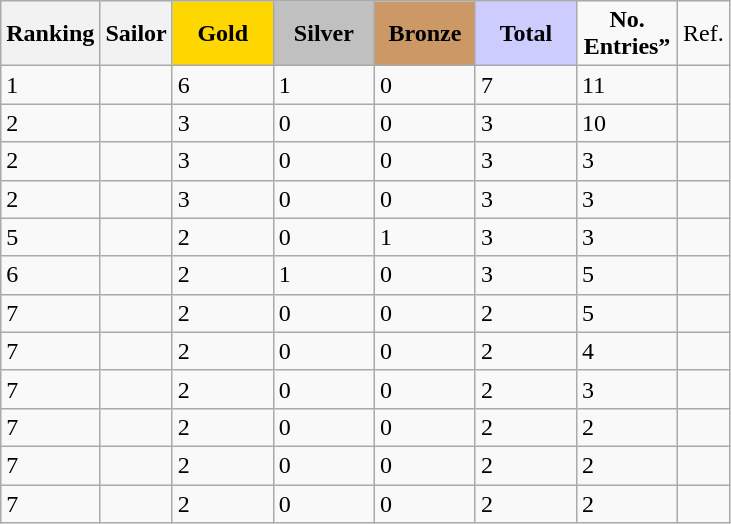<table class="wikitable sortable">
<tr>
<th align=center><strong>Ranking</strong></th>
<th align=center><strong>Sailor</strong></th>
<td style="background:gold; width:60px; text-align:center;"><strong>Gold</strong></td>
<td style="background:silver; width:60px; text-align:center;"><strong>Silver</strong></td>
<td style="background:#c96; width:60px; text-align:center;"><strong>Bronze</strong></td>
<td style="background:#ccf; width:60px; text-align:center;"><strong>Total</strong></td>
<td style="width:60px; text-align:center;"><strong>No. Entries”</strong></td>
<td>Ref.</td>
</tr>
<tr>
<td>1</td>
<td></td>
<td>6</td>
<td>1</td>
<td>0</td>
<td>7</td>
<td>11</td>
<td></td>
</tr>
<tr>
<td>2</td>
<td></td>
<td>3</td>
<td>0</td>
<td>0</td>
<td>3</td>
<td>10</td>
<td></td>
</tr>
<tr>
<td>2</td>
<td></td>
<td>3</td>
<td>0</td>
<td>0</td>
<td>3</td>
<td>3</td>
<td></td>
</tr>
<tr>
<td>2</td>
<td></td>
<td>3</td>
<td>0</td>
<td>0</td>
<td>3</td>
<td>3</td>
<td></td>
</tr>
<tr>
<td>5</td>
<td></td>
<td>2</td>
<td>0</td>
<td>1</td>
<td>3</td>
<td>3</td>
<td></td>
</tr>
<tr>
<td>6</td>
<td></td>
<td>2</td>
<td>1</td>
<td>0</td>
<td>3</td>
<td>5</td>
<td></td>
</tr>
<tr>
<td>7</td>
<td></td>
<td>2</td>
<td>0</td>
<td>0</td>
<td>2</td>
<td>5</td>
<td></td>
</tr>
<tr>
<td>7</td>
<td></td>
<td>2</td>
<td>0</td>
<td>0</td>
<td>2</td>
<td>4</td>
<td></td>
</tr>
<tr>
<td>7</td>
<td></td>
<td>2</td>
<td>0</td>
<td>0</td>
<td>2</td>
<td>3</td>
<td></td>
</tr>
<tr>
<td>7</td>
<td></td>
<td>2</td>
<td>0</td>
<td>0</td>
<td>2</td>
<td>2</td>
<td></td>
</tr>
<tr>
<td>7</td>
<td></td>
<td>2</td>
<td>0</td>
<td>0</td>
<td>2</td>
<td>2</td>
<td></td>
</tr>
<tr>
<td>7</td>
<td></td>
<td>2</td>
<td>0</td>
<td>0</td>
<td>2</td>
<td>2</td>
<td></td>
</tr>
</table>
